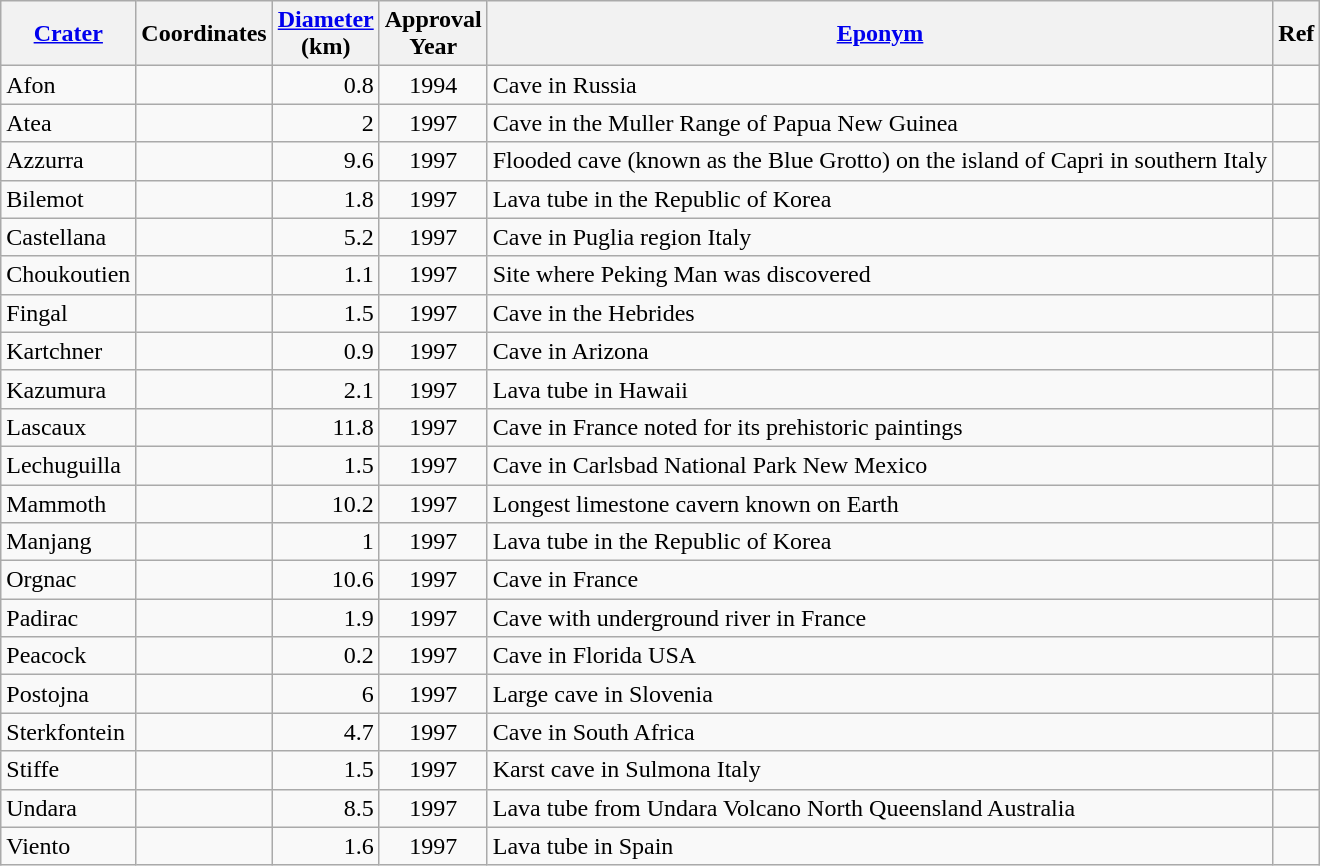<table class="wikitable sortable">
<tr>
<th><a href='#'>Crater</a></th>
<th>Coordinates</th>
<th><a href='#'>Diameter</a><br>(km)</th>
<th>Approval<br>Year</th>
<th class="unsortable"><a href='#'>Eponym</a></th>
<th class="unsortable">Ref</th>
</tr>
<tr id="Afon">
<td>Afon</td>
<td></td>
<td align=right>0.8</td>
<td align=center>1994</td>
<td>Cave in Russia</td>
<td></td>
</tr>
<tr id="Atea">
<td>Atea</td>
<td></td>
<td align=right>2</td>
<td align=center>1997</td>
<td>Cave in the Muller Range of Papua New Guinea</td>
<td></td>
</tr>
<tr id="Azzurra">
<td>Azzurra</td>
<td></td>
<td align=right>9.6</td>
<td align=center>1997</td>
<td>Flooded cave (known as the Blue Grotto) on the island of Capri in southern Italy</td>
<td></td>
</tr>
<tr id="Bilemot">
<td>Bilemot</td>
<td></td>
<td align=right>1.8</td>
<td align=center>1997</td>
<td>Lava tube in the Republic of Korea</td>
<td></td>
</tr>
<tr id="Castellana">
<td>Castellana</td>
<td></td>
<td align=right>5.2</td>
<td align=center>1997</td>
<td>Cave in Puglia region Italy</td>
<td></td>
</tr>
<tr id="Choukoutien">
<td>Choukoutien</td>
<td></td>
<td align=right>1.1</td>
<td align=center>1997</td>
<td>Site where Peking Man was discovered</td>
<td></td>
</tr>
<tr id="Fingal">
<td>Fingal</td>
<td></td>
<td align=right>1.5</td>
<td align=center>1997</td>
<td>Cave in the Hebrides</td>
<td></td>
</tr>
<tr id="Kartchner">
<td>Kartchner</td>
<td></td>
<td align=right>0.9</td>
<td align=center>1997</td>
<td>Cave in Arizona</td>
<td></td>
</tr>
<tr id="Kazumura">
<td>Kazumura</td>
<td></td>
<td align=right>2.1</td>
<td align=center>1997</td>
<td>Lava tube in Hawaii</td>
<td></td>
</tr>
<tr id="Lascaux">
<td>Lascaux</td>
<td></td>
<td align=right>11.8</td>
<td align=center>1997</td>
<td>Cave in France noted for its prehistoric paintings</td>
<td></td>
</tr>
<tr id="Lechuguilla">
<td>Lechuguilla</td>
<td></td>
<td align=right>1.5</td>
<td align=center>1997</td>
<td>Cave in Carlsbad National Park New Mexico</td>
<td></td>
</tr>
<tr id="Mammoth">
<td>Mammoth</td>
<td></td>
<td align=right>10.2</td>
<td align=center>1997</td>
<td>Longest limestone cavern known on Earth</td>
<td></td>
</tr>
<tr id="Manjang">
<td>Manjang</td>
<td></td>
<td align=right>1</td>
<td align=center>1997</td>
<td>Lava tube in the Republic of Korea</td>
<td></td>
</tr>
<tr id="Orgnac">
<td>Orgnac</td>
<td></td>
<td align=right>10.6</td>
<td align=center>1997</td>
<td>Cave in France</td>
<td></td>
</tr>
<tr id="Padirac">
<td>Padirac</td>
<td></td>
<td align=right>1.9</td>
<td align=center>1997</td>
<td>Cave with underground river in France</td>
<td></td>
</tr>
<tr id="Peacock">
<td>Peacock</td>
<td></td>
<td align=right>0.2</td>
<td align=center>1997</td>
<td>Cave in Florida USA</td>
<td></td>
</tr>
<tr id="Postojna">
<td>Postojna</td>
<td></td>
<td align=right>6</td>
<td align=center>1997</td>
<td>Large cave in Slovenia</td>
<td></td>
</tr>
<tr id="Sterkfontein">
<td>Sterkfontein</td>
<td></td>
<td align=right>4.7</td>
<td align=center>1997</td>
<td>Cave in South Africa</td>
<td></td>
</tr>
<tr id="Stiffe">
<td>Stiffe</td>
<td></td>
<td align=right>1.5</td>
<td align=center>1997</td>
<td>Karst cave in Sulmona Italy</td>
<td></td>
</tr>
<tr id="Undara">
<td>Undara</td>
<td></td>
<td align=right>8.5</td>
<td align=center>1997</td>
<td>Lava tube from Undara Volcano North Queensland Australia</td>
<td></td>
</tr>
<tr id="Viento">
<td>Viento</td>
<td></td>
<td align=right>1.6</td>
<td align=center>1997</td>
<td>Lava tube in Spain</td>
<td></td>
</tr>
</table>
